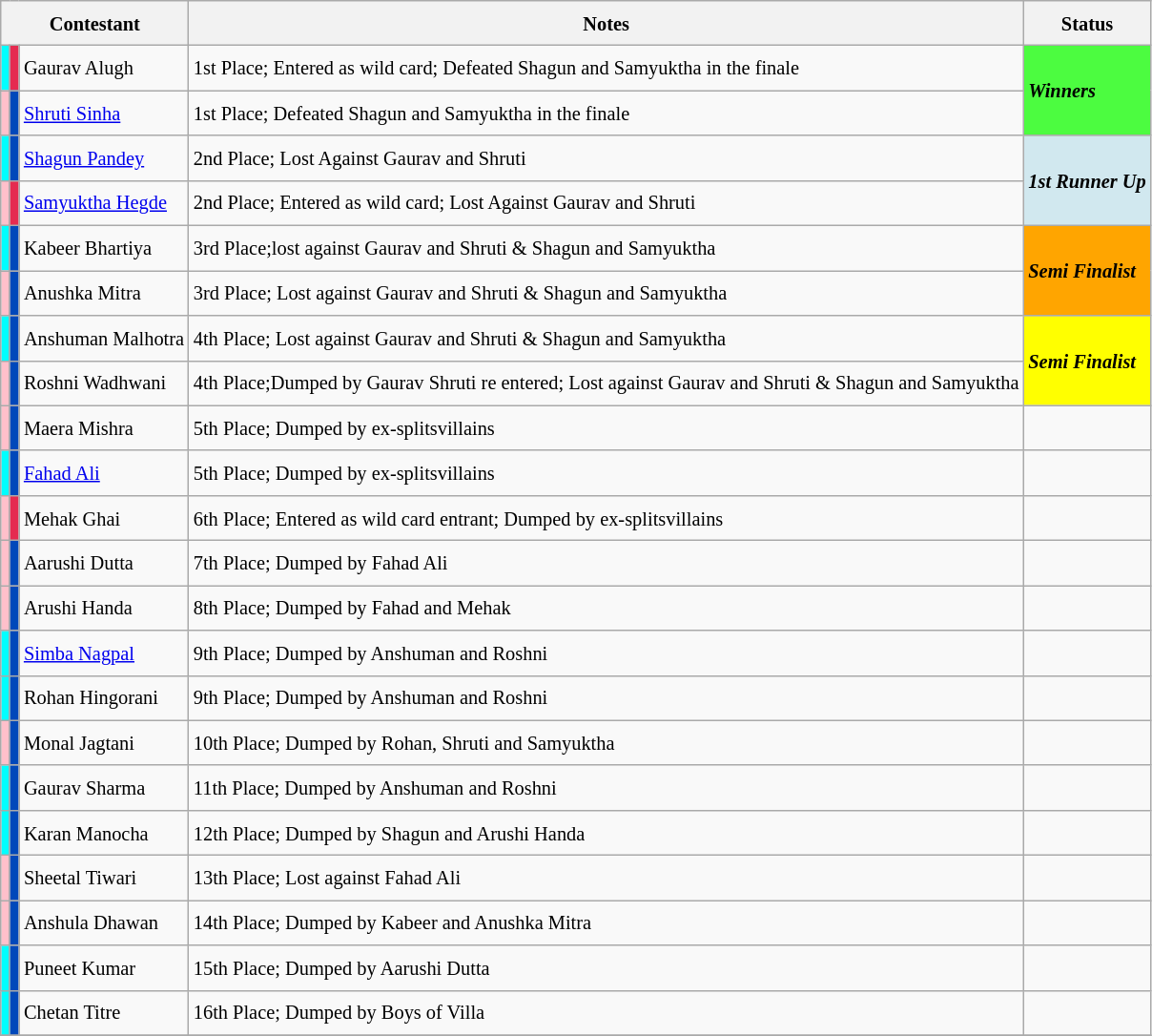<table class="wikitable sortable" style=" font-size:85%;  line-height:25px; width:auto; text alignment: centre">
<tr>
<th colspan="3">Contestant</th>
<th scope="col">Notes</th>
<th scope="col">Status</th>
</tr>
<tr>
<th style="background:#00FFFF;"></th>
<th style="background:#E52B50;"></th>
<td>Gaurav Alugh</td>
<td>1st Place; Entered as wild card; Defeated Shagun and Samyuktha in the finale</td>
<td rowspan="2" style="background:#4CFC40;"!><strong><em>Winners</em></strong></td>
</tr>
<tr>
<th style="background:#FFC0CB;"></th>
<th style="background:#0048BA;"></th>
<td><a href='#'>Shruti Sinha</a></td>
<td>1st Place; Defeated Shagun and Samyuktha in the finale</td>
</tr>
<tr>
<th style="background:#00FFFF;"></th>
<th style="background:#0048BA;"></th>
<td><a href='#'>Shagun Pandey</a></td>
<td>2nd Place; Lost Against Gaurav and Shruti</td>
<td rowspan="2" style="background:#D1E8EF;" !><strong><em>1st Runner Up</em></strong></td>
</tr>
<tr>
<th style="background:#FFC0CB;"></th>
<th style="background:#E52B50;"></th>
<td><a href='#'>Samyuktha Hegde</a></td>
<td>2nd Place; Entered as wild card; Lost Against Gaurav and Shruti</td>
</tr>
<tr>
<th style="background:#00FFFF;"></th>
<th style="background:#0048BA;"></th>
<td>Kabeer Bhartiya</td>
<td>3rd Place;lost against Gaurav and Shruti & Shagun and Samyuktha</td>
<td rowspan="2" style="background:orange;" !><strong><em>Semi Finalist</em></strong></td>
</tr>
<tr>
<th style="background:#FFC0CB;"></th>
<th style="background:#0048BA;"></th>
<td>Anushka Mitra</td>
<td>3rd Place; Lost against Gaurav and Shruti & Shagun and Samyuktha</td>
</tr>
<tr>
<th style="background:#00FFFF;"></th>
<th style="background:#0048BA;"></th>
<td>Anshuman Malhotra</td>
<td>4th Place; Lost against Gaurav and Shruti & Shagun and Samyuktha</td>
<td rowspan="2" style="background:yellow;" !><strong><em>Semi Finalist</em></strong></td>
</tr>
<tr>
<th style="background:#FFC0CB;"></th>
<th style="background:#0048BA;"></th>
<td>Roshni Wadhwani</td>
<td>4th Place;Dumped by Gaurav Shruti re entered; Lost against Gaurav and Shruti & Shagun and Samyuktha</td>
</tr>
<tr>
<th style="background:#FFC0CB;"></th>
<th style="background:#0048BA;"></th>
<td>Maera Mishra</td>
<td>5th Place; Dumped by ex-splitsvillains</td>
<td></td>
</tr>
<tr>
<th style="background:#00FFFF;"></th>
<th style="background:#0048BA;"></th>
<td><a href='#'>Fahad Ali</a></td>
<td>5th Place; Dumped by ex-splitsvillains</td>
<td></td>
</tr>
<tr>
<th style="background:#FFC0CB;"></th>
<th style="background:#E52B50;"></th>
<td>Mehak Ghai</td>
<td>6th Place; Entered as wild card entrant; Dumped by ex-splitsvillains</td>
<td></td>
</tr>
<tr>
<th style="background:#FFC0CB;"></th>
<th style="background:#0048BA;"></th>
<td>Aarushi Dutta</td>
<td>7th Place; Dumped by Fahad Ali</td>
<td></td>
</tr>
<tr>
<th style="background:#FFC0CB;"></th>
<th style="background:#0048BA;"></th>
<td>Arushi Handa</td>
<td>8th Place; Dumped by Fahad and Mehak</td>
<td></td>
</tr>
<tr>
<th style="background:#00FFFF;"></th>
<th style="background:#0048BA;"></th>
<td><a href='#'>Simba Nagpal</a></td>
<td>9th Place; Dumped by Anshuman and Roshni</td>
<td></td>
</tr>
<tr>
<th style="background:#00FFFF;"></th>
<th style="background:#0048BA;"></th>
<td>Rohan Hingorani</td>
<td>9th Place; Dumped by Anshuman and Roshni</td>
<td></td>
</tr>
<tr>
<th style="background:#FFC0CB;"></th>
<th style="background:#0048BA;"></th>
<td>Monal Jagtani</td>
<td>10th Place; Dumped by Rohan, Shruti and Samyuktha</td>
<td></td>
</tr>
<tr>
<th style="background:#00FFFF;"></th>
<th style="background:#0048BA;"></th>
<td>Gaurav Sharma</td>
<td>11th Place; Dumped by Anshuman and Roshni</td>
<td></td>
</tr>
<tr>
<th style="background:#00FFFF;"></th>
<th style="background:#0048BA;"></th>
<td>Karan Manocha</td>
<td>12th Place; Dumped by Shagun and Arushi Handa</td>
<td></td>
</tr>
<tr>
<th style="background:#FFC0CB;"></th>
<th style="background:#0048BA;"></th>
<td>Sheetal Tiwari</td>
<td>13th Place; Lost against Fahad Ali</td>
<td></td>
</tr>
<tr>
<th style="background:#FFC0CB;"></th>
<th style="background:#0048BA;"></th>
<td>Anshula Dhawan</td>
<td>14th Place; Dumped by Kabeer and Anushka Mitra</td>
<td></td>
</tr>
<tr>
<th style="background:#00FFFF;"></th>
<th style="background:#0048BA;"></th>
<td>Puneet Kumar</td>
<td>15th Place; Dumped by Aarushi Dutta</td>
<td></td>
</tr>
<tr>
<th style="background:#00FFFF;"></th>
<th style="background:#0048BA;"></th>
<td>Chetan Titre</td>
<td>16th Place; Dumped by Boys of Villa</td>
<td></td>
</tr>
<tr>
</tr>
</table>
